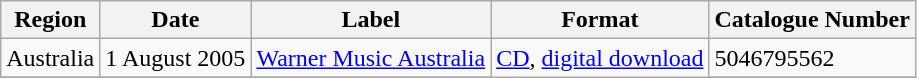<table class="wikitable">
<tr>
<th>Region</th>
<th>Date</th>
<th>Label</th>
<th>Format</th>
<th>Catalogue Number</th>
</tr>
<tr>
<td>Australia</td>
<td>1 August 2005 </td>
<td><a href='#'>Warner Music Australia</a></td>
<td rowspan="7"><a href='#'>CD</a>, <a href='#'>digital download</a></td>
<td>5046795562</td>
</tr>
<tr>
</tr>
</table>
